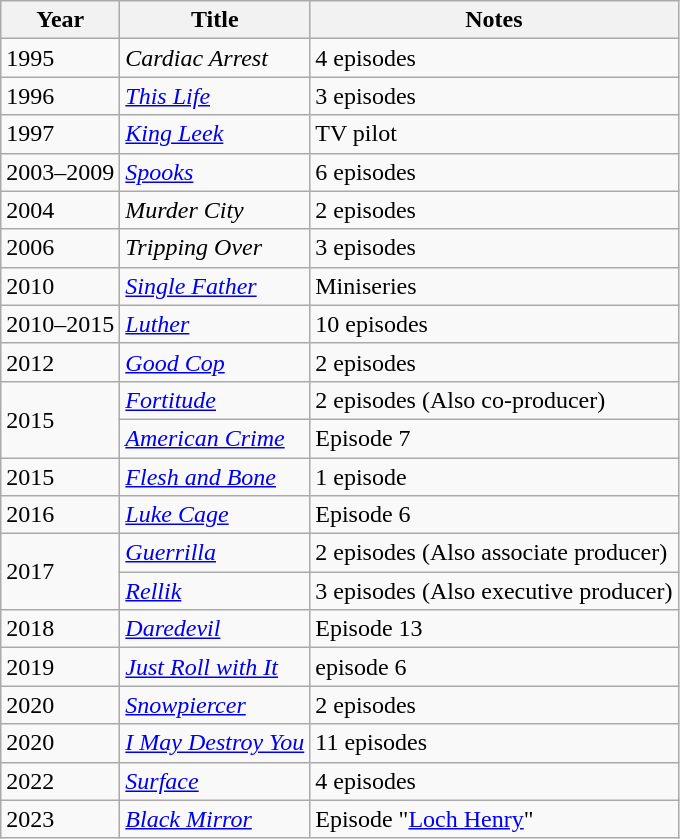<table class="wikitable">
<tr>
<th>Year</th>
<th>Title</th>
<th>Notes</th>
</tr>
<tr>
<td>1995</td>
<td><em>Cardiac Arrest</em></td>
<td>4 episodes</td>
</tr>
<tr>
<td>1996</td>
<td><em><a href='#'>This Life</a></em></td>
<td>3 episodes</td>
</tr>
<tr>
<td>1997</td>
<td><em><a href='#'>King Leek</a></em></td>
<td>TV pilot</td>
</tr>
<tr>
<td>2003–2009</td>
<td><em><a href='#'>Spooks</a></em></td>
<td>6 episodes</td>
</tr>
<tr>
<td>2004</td>
<td><em>Murder City</em></td>
<td>2 episodes</td>
</tr>
<tr>
<td>2006</td>
<td><em>Tripping Over</em></td>
<td>3 episodes</td>
</tr>
<tr>
<td>2010</td>
<td><em><a href='#'>Single Father</a></em></td>
<td>Miniseries</td>
</tr>
<tr>
<td>2010–2015</td>
<td><em><a href='#'>Luther</a></em></td>
<td>10 episodes</td>
</tr>
<tr>
<td>2012</td>
<td><em><a href='#'>Good Cop</a></em></td>
<td>2 episodes</td>
</tr>
<tr>
<td rowspan=2>2015</td>
<td><em><a href='#'>Fortitude</a></em></td>
<td>2 episodes (Also co-producer)</td>
</tr>
<tr>
<td><em><a href='#'>American Crime</a></em></td>
<td>Episode 7</td>
</tr>
<tr>
<td>2015</td>
<td><em><a href='#'>Flesh and Bone</a></em></td>
<td>1 episode</td>
</tr>
<tr>
<td>2016</td>
<td><em><a href='#'>Luke Cage</a></em></td>
<td>Episode 6</td>
</tr>
<tr>
<td rowspan=2>2017</td>
<td><em><a href='#'>Guerrilla</a></em></td>
<td>2 episodes (Also associate producer)</td>
</tr>
<tr>
<td><em><a href='#'>Rellik</a></em></td>
<td>3 episodes (Also executive producer)</td>
</tr>
<tr>
<td>2018</td>
<td><em><a href='#'>Daredevil</a></em></td>
<td>Episode 13</td>
</tr>
<tr>
<td>2019</td>
<td><em><a href='#'>Just Roll with It</a></em></td>
<td>episode 6</td>
</tr>
<tr>
<td>2020</td>
<td><em><a href='#'>Snowpiercer</a></em></td>
<td>2 episodes</td>
</tr>
<tr>
<td>2020</td>
<td><em><a href='#'>I May Destroy You</a></em></td>
<td>11 episodes</td>
</tr>
<tr>
<td>2022</td>
<td><em><a href='#'>Surface</a></em></td>
<td>4 episodes</td>
</tr>
<tr>
<td>2023</td>
<td><em><a href='#'>Black Mirror</a></em></td>
<td>Episode "<a href='#'>Loch Henry</a>"</td>
</tr>
</table>
